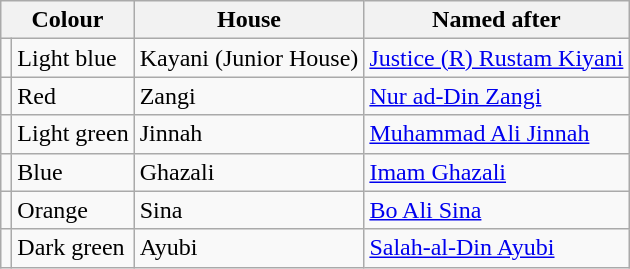<table class="wikitable sortable style="text-align:center">
<tr>
<th class="unsortable" colspan=2>Colour</th>
<th>House</th>
<th>Named after</th>
</tr>
<tr>
<td></td>
<td>Light blue</td>
<td>Kayani (Junior House)</td>
<td><a href='#'>Justice (R) Rustam Kiyani</a></td>
</tr>
<tr>
<td></td>
<td>Red</td>
<td>Zangi</td>
<td><a href='#'>Nur ad-Din Zangi</a></td>
</tr>
<tr>
<td></td>
<td>Light green</td>
<td>Jinnah</td>
<td><a href='#'>Muhammad Ali Jinnah</a></td>
</tr>
<tr>
<td></td>
<td>Blue</td>
<td>Ghazali</td>
<td><a href='#'>Imam Ghazali</a></td>
</tr>
<tr>
<td></td>
<td>Orange</td>
<td>Sina</td>
<td><a href='#'>Bo Ali Sina</a></td>
</tr>
<tr>
<td></td>
<td>Dark green</td>
<td>Ayubi</td>
<td><a href='#'>Salah-al-Din Ayubi</a></td>
</tr>
</table>
